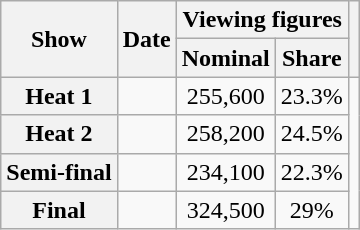<table class="wikitable plainrowheaders sortable" style="text-align:center">
<tr>
<th scope=col rowspan="2">Show</th>
<th scope=col rowspan="2">Date</th>
<th scope=col colspan="2">Viewing figures</th>
<th scope=col rowspan="2" class="unsortable"></th>
</tr>
<tr>
<th scope=col>Nominal</th>
<th scope=col>Share</th>
</tr>
<tr>
<th scope="row">Heat 1</th>
<td></td>
<td>255,600</td>
<td>23.3%</td>
<td rowspan="4"></td>
</tr>
<tr>
<th scope="row">Heat 2</th>
<td></td>
<td>258,200</td>
<td>24.5%</td>
</tr>
<tr>
<th scope="row">Semi-final</th>
<td></td>
<td>234,100</td>
<td>22.3%</td>
</tr>
<tr>
<th scope="row">Final</th>
<td></td>
<td>324,500</td>
<td>29%</td>
</tr>
</table>
